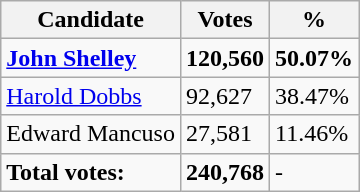<table class="wikitable">
<tr>
<th>Candidate</th>
<th>Votes</th>
<th>%</th>
</tr>
<tr>
<td><strong><a href='#'>John Shelley</a></strong></td>
<td><strong>120,560</strong></td>
<td><strong>50.07%</strong></td>
</tr>
<tr>
<td><a href='#'>Harold Dobbs</a></td>
<td>92,627</td>
<td>38.47%</td>
</tr>
<tr>
<td>Edward Mancuso</td>
<td>27,581</td>
<td>11.46%</td>
</tr>
<tr>
<td><strong>Total votes:</strong></td>
<td><strong>240,768</strong></td>
<td>-</td>
</tr>
</table>
